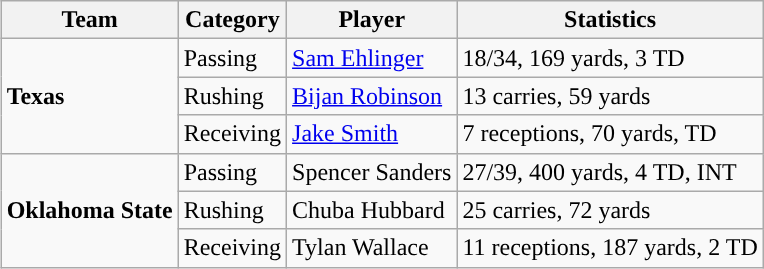<table class="wikitable" style="float: right;">
<tr>
<th>Team</th>
<th>Category</th>
<th>Player</th>
<th>Statistics</th>
</tr>
<tr>
<td rowspan=3><strong>Texas</strong></td>
<td>Passing</td>
<td><a href='#'>Sam Ehlinger</a></td>
<td>18/34, 169 yards, 3 TD</td>
</tr>
<tr>
<td>Rushing</td>
<td><a href='#'>Bijan Robinson</a></td>
<td>13 carries, 59 yards</td>
</tr>
<tr>
<td>Receiving</td>
<td><a href='#'>Jake Smith</a></td>
<td>7 receptions, 70 yards, TD</td>
</tr>
<tr>
<td rowspan=3><strong>Oklahoma State</strong></td>
<td>Passing</td>
<td>Spencer Sanders</td>
<td>27/39, 400 yards, 4 TD, INT</td>
</tr>
<tr>
<td>Rushing</td>
<td>Chuba Hubbard</td>
<td>25 carries, 72 yards</td>
</tr>
<tr>
<td>Receiving</td>
<td>Tylan Wallace</td>
<td>11 receptions, 187 yards, 2 TD</td>
</tr>
</table>
